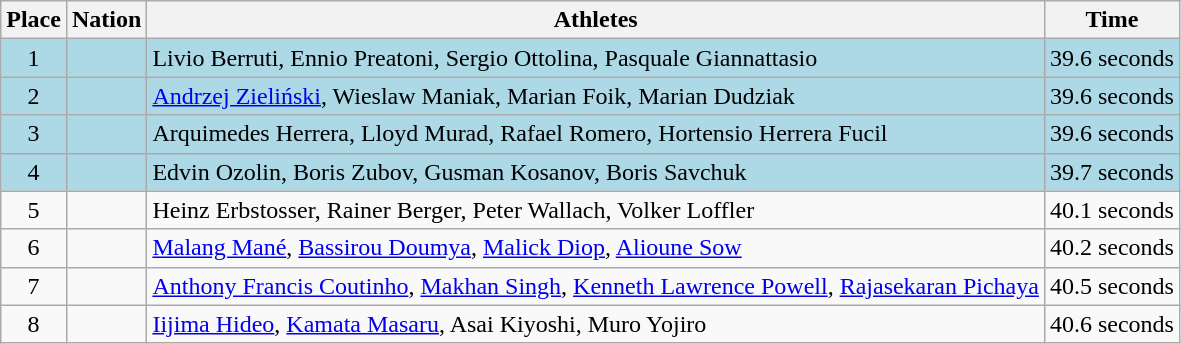<table class=wikitable>
<tr>
<th>Place</th>
<th>Nation</th>
<th>Athletes</th>
<th>Time</th>
</tr>
<tr align=center bgcolor=lightblue>
<td>1</td>
<td align=left></td>
<td align=left>Livio Berruti, Ennio Preatoni, Sergio Ottolina, Pasquale Giannattasio</td>
<td>39.6 seconds</td>
</tr>
<tr align=center bgcolor=lightblue>
<td>2</td>
<td align=left></td>
<td align=left><a href='#'>Andrzej Zieliński</a>, Wieslaw Maniak, Marian Foik, Marian Dudziak</td>
<td>39.6 seconds</td>
</tr>
<tr align=center bgcolor=lightblue>
<td>3</td>
<td align=left></td>
<td align=left>Arquimedes Herrera, Lloyd Murad, Rafael Romero, Hortensio Herrera Fucil</td>
<td>39.6 seconds</td>
</tr>
<tr align=center bgcolor=lightblue>
<td>4</td>
<td align=left></td>
<td align=left>Edvin Ozolin, Boris Zubov, Gusman Kosanov, Boris Savchuk</td>
<td>39.7 seconds</td>
</tr>
<tr align=center>
<td>5</td>
<td align=left></td>
<td align=left>Heinz Erbstosser, Rainer Berger, Peter Wallach, Volker Loffler</td>
<td>40.1 seconds</td>
</tr>
<tr align=center>
<td>6</td>
<td align=left></td>
<td align=left><a href='#'>Malang Mané</a>, <a href='#'>Bassirou Doumya</a>, <a href='#'>Malick Diop</a>, <a href='#'>Alioune Sow</a></td>
<td>40.2 seconds</td>
</tr>
<tr align=center>
<td>7</td>
<td align=left></td>
<td align=left><a href='#'>Anthony Francis Coutinho</a>, <a href='#'>Makhan Singh</a>, <a href='#'>Kenneth Lawrence Powell</a>, <a href='#'>Rajasekaran Pichaya</a></td>
<td>40.5 seconds</td>
</tr>
<tr align=center>
<td>8</td>
<td align=left></td>
<td align=left><a href='#'>Iijima Hideo</a>, <a href='#'>Kamata Masaru</a>, Asai Kiyoshi, Muro Yojiro</td>
<td>40.6 seconds</td>
</tr>
</table>
